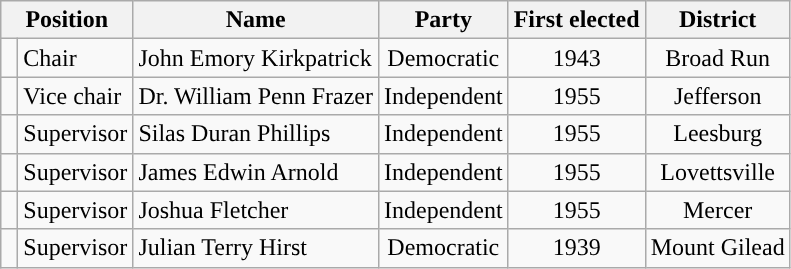<table class="wikitable">
<tr>
<th colspan="2">Position</th>
<th>Name</th>
<th>Party</th>
<th>First elected</th>
<th>District</th>
</tr>
<tr>
<td style="background-color:"> </td>
<td>Chair</td>
<td>John Emory Kirkpatrick</td>
<td style="text-align:center;">Democratic</td>
<td style="text-align:center;">1943</td>
<td style="text-align:center;">Broad Run</td>
</tr>
<tr>
<td style="background-color:"> </td>
<td>Vice chair</td>
<td>Dr. William Penn Frazer</td>
<td style="text-align:center;">Independent</td>
<td style="text-align:center;">1955</td>
<td style="text-align:center;">Jefferson</td>
</tr>
<tr>
<td style="background-color:"> </td>
<td>Supervisor</td>
<td>Silas Duran Phillips</td>
<td style="text-align:center;">Independent</td>
<td style="text-align:center;">1955</td>
<td style="text-align:center;">Leesburg</td>
</tr>
<tr>
<td style="background-color:"> </td>
<td>Supervisor</td>
<td>James Edwin Arnold</td>
<td style="text-align:center;">Independent</td>
<td style="text-align:center;">1955</td>
<td style="text-align:center;">Lovettsville</td>
</tr>
<tr>
<td style="background-color:"> </td>
<td>Supervisor</td>
<td>Joshua Fletcher</td>
<td style="text-align:center;">Independent</td>
<td style="text-align:center;">1955</td>
<td style="text-align:center;">Mercer</td>
</tr>
<tr>
<td style="background-color:"> </td>
<td>Supervisor</td>
<td>Julian Terry Hirst</td>
<td style="text-align:center;">Democratic</td>
<td style="text-align:center;">1939</td>
<td style="text-align:center;">Mount Gilead</td>
</tr>
</table>
